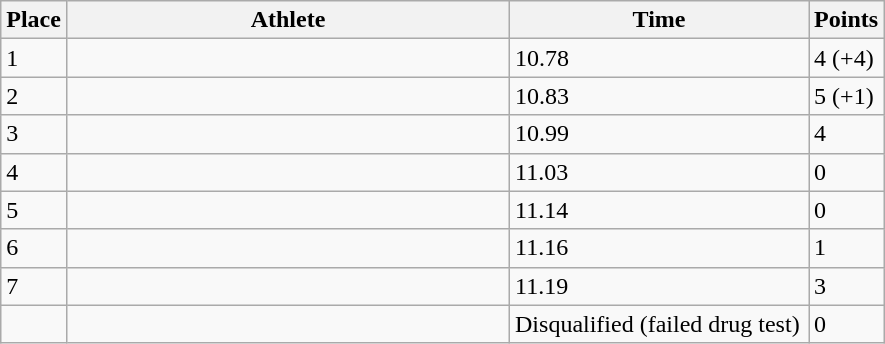<table class="wikitable sortable">
<tr>
<th>Place</th>
<th style="width:18em">Athlete</th>
<th style="width:12em">Time</th>
<th>Points</th>
</tr>
<tr>
<td>1</td>
<td></td>
<td>10.78   </td>
<td>4 (+4)</td>
</tr>
<tr>
<td>2</td>
<td></td>
<td>10.83</td>
<td>5 (+1)</td>
</tr>
<tr>
<td>3</td>
<td></td>
<td>10.99</td>
<td>4</td>
</tr>
<tr>
<td>4</td>
<td></td>
<td>11.03 </td>
<td>0</td>
</tr>
<tr>
<td>5</td>
<td></td>
<td>11.14</td>
<td>0</td>
</tr>
<tr>
<td>6</td>
<td></td>
<td>11.16</td>
<td>1</td>
</tr>
<tr>
<td>7</td>
<td></td>
<td>11.19</td>
<td>3</td>
</tr>
<tr>
<td data-sort-value="8"></td>
<td></td>
<td>Disqualified (failed drug test)</td>
<td>0</td>
</tr>
</table>
